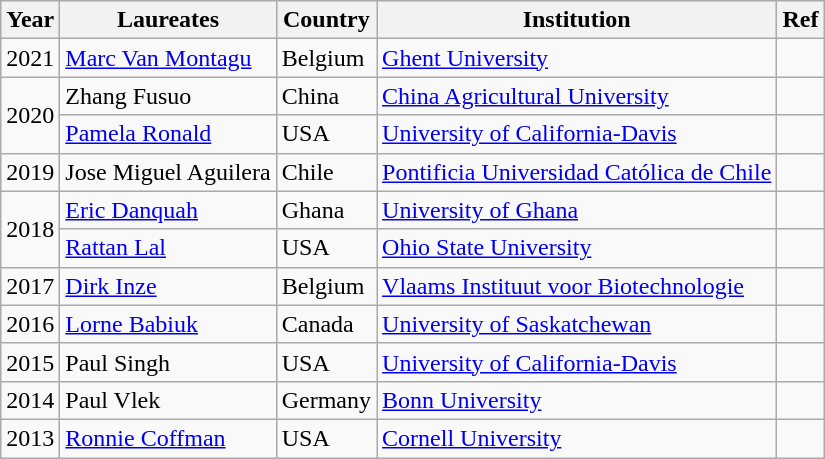<table class="wikitable">
<tr>
<th>Year</th>
<th>Laureates</th>
<th>Country</th>
<th>Institution</th>
<th>Ref</th>
</tr>
<tr>
<td>2021</td>
<td><a href='#'>Marc Van Montagu</a></td>
<td>Belgium</td>
<td><a href='#'>Ghent University</a></td>
<td></td>
</tr>
<tr>
<td rowspan="2">2020</td>
<td>Zhang Fusuo</td>
<td>China</td>
<td><a href='#'>China Agricultural University</a></td>
<td></td>
</tr>
<tr>
<td><a href='#'>Pamela Ronald</a></td>
<td>USA</td>
<td><a href='#'>University of California-Davis</a></td>
<td></td>
</tr>
<tr>
<td>2019</td>
<td>Jose Miguel Aguilera</td>
<td>Chile</td>
<td><a href='#'>Pontificia Universidad Católica de Chile</a></td>
<td></td>
</tr>
<tr>
<td rowspan="2">2018</td>
<td><a href='#'>Eric Danquah</a></td>
<td>Ghana</td>
<td><a href='#'>University of Ghana</a></td>
<td></td>
</tr>
<tr>
<td><a href='#'>Rattan Lal</a></td>
<td>USA</td>
<td><a href='#'>Ohio State University</a></td>
<td></td>
</tr>
<tr>
<td>2017</td>
<td><a href='#'>Dirk Inze</a></td>
<td>Belgium</td>
<td><a href='#'>Vlaams Instituut voor Biotechnologie</a></td>
<td></td>
</tr>
<tr>
<td>2016</td>
<td><a href='#'>Lorne Babiuk</a></td>
<td>Canada</td>
<td><a href='#'>University of Saskatchewan</a></td>
<td></td>
</tr>
<tr>
<td>2015</td>
<td>Paul Singh</td>
<td>USA</td>
<td><a href='#'>University of California-Davis</a></td>
<td></td>
</tr>
<tr>
<td>2014</td>
<td>Paul Vlek</td>
<td>Germany</td>
<td><a href='#'>Bonn University</a></td>
<td></td>
</tr>
<tr>
<td>2013</td>
<td><a href='#'>Ronnie Coffman</a></td>
<td>USA</td>
<td><a href='#'>Cornell University</a></td>
<td></td>
</tr>
</table>
